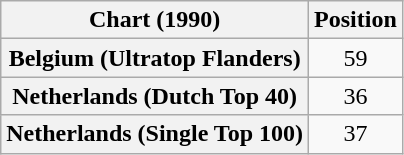<table class="wikitable sortable plainrowheaders" style="text-align:center">
<tr>
<th>Chart (1990)</th>
<th>Position</th>
</tr>
<tr>
<th scope="row">Belgium (Ultratop Flanders)</th>
<td style="text-align:center;">59</td>
</tr>
<tr>
<th scope="row">Netherlands (Dutch Top 40)</th>
<td style="text-align:center;">36</td>
</tr>
<tr>
<th scope="row">Netherlands (Single Top 100)</th>
<td style="text-align:center;">37</td>
</tr>
</table>
